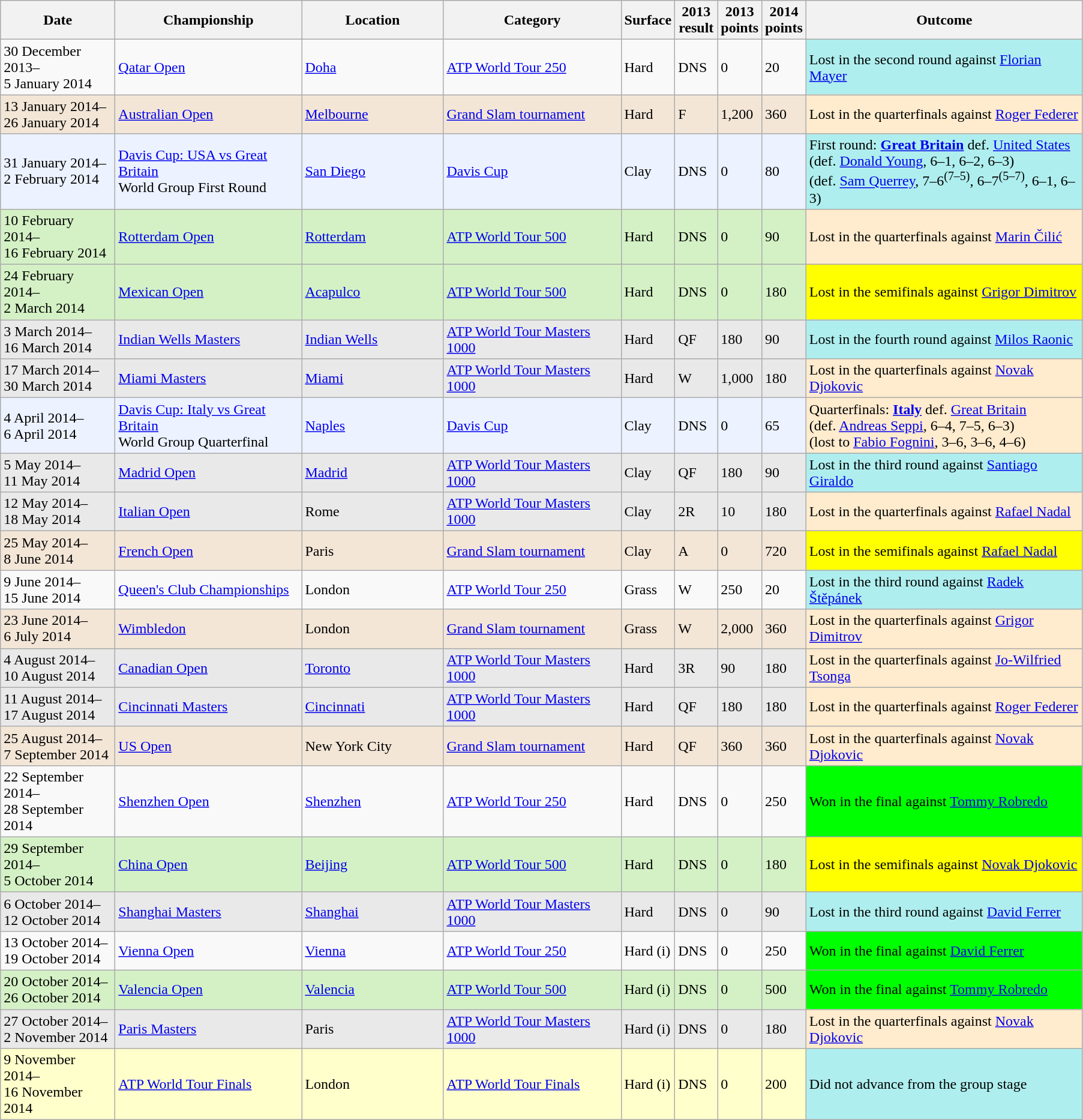<table class="wikitable">
<tr>
<th width=120>Date</th>
<th width=200>Championship</th>
<th width=150>Location</th>
<th width=190>Category</th>
<th width=50>Surface</th>
<th width=40>2013 result</th>
<th width=40>2013 points</th>
<th width=40>2014 points</th>
<th width=300>Outcome</th>
</tr>
<tr>
<td>30 December 2013–<br>5 January 2014</td>
<td><a href='#'>Qatar Open</a></td>
<td><a href='#'>Doha</a></td>
<td><a href='#'>ATP World Tour 250</a></td>
<td>Hard</td>
<td>DNS</td>
<td>0</td>
<td>20</td>
<td style="background:#afeeee;">Lost in the second round against <a href='#'>Florian Mayer</a></td>
</tr>
<tr style="background:#F3E6D7;">
<td>13 January 2014–<br>26 January 2014</td>
<td><a href='#'>Australian Open</a></td>
<td><a href='#'>Melbourne</a></td>
<td><a href='#'>Grand Slam tournament</a></td>
<td>Hard</td>
<td>F</td>
<td>1,200</td>
<td>360</td>
<td style="background:#ffebcd;">Lost in the quarterfinals against <a href='#'>Roger Federer</a></td>
</tr>
<tr style="background:#ECF2FF;">
<td>31 January 2014–<br>2 February 2014</td>
<td><a href='#'>Davis Cup: USA vs Great Britain</a><br>World Group First Round</td>
<td><a href='#'>San Diego</a></td>
<td><a href='#'>Davis Cup</a></td>
<td>Clay</td>
<td>DNS</td>
<td>0</td>
<td>80</td>
<td style="background:#afeeee;">First round:  <strong><a href='#'>Great Britain</a></strong> def.  <a href='#'>United States</a><br>(def. <a href='#'>Donald Young</a>, 6–1, 6–2, 6–3)<br>(def. <a href='#'>Sam Querrey</a>, 7–6<sup>(7–5)</sup>, 6–7<sup>(5–7)</sup>, 6–1, 6–3)</td>
</tr>
<tr style="background:#D4F1C5;">
<td>10 February 2014–<br>16 February 2014</td>
<td><a href='#'>Rotterdam Open</a></td>
<td><a href='#'>Rotterdam</a></td>
<td><a href='#'>ATP World Tour 500</a></td>
<td>Hard</td>
<td>DNS</td>
<td>0</td>
<td>90</td>
<td style="background:#ffebcd;">Lost in the quarterfinals against <a href='#'>Marin Čilić</a></td>
</tr>
<tr style="background:#D4F1C5;">
<td>24 February 2014–<br>2 March 2014</td>
<td><a href='#'>Mexican Open</a></td>
<td><a href='#'>Acapulco</a></td>
<td><a href='#'>ATP World Tour 500</a></td>
<td>Hard</td>
<td>DNS</td>
<td>0</td>
<td>180</td>
<td style="background:yellow;">Lost in the semifinals against <a href='#'>Grigor Dimitrov</a></td>
</tr>
<tr style="background:#E9E9E9;">
<td>3 March 2014–<br>16 March 2014</td>
<td><a href='#'>Indian Wells Masters</a></td>
<td><a href='#'>Indian Wells</a></td>
<td><a href='#'>ATP World Tour Masters 1000</a></td>
<td>Hard</td>
<td>QF</td>
<td>180</td>
<td>90</td>
<td style="background:#afeeee;">Lost in the fourth round against <a href='#'>Milos Raonic</a></td>
</tr>
<tr style="background:#E9E9E9;">
<td>17 March 2014–<br>30 March 2014</td>
<td><a href='#'>Miami Masters</a></td>
<td><a href='#'>Miami</a></td>
<td><a href='#'>ATP World Tour Masters 1000</a></td>
<td>Hard</td>
<td>W</td>
<td>1,000</td>
<td>180</td>
<td style="background:#ffebcd;">Lost in the quarterfinals against <a href='#'>Novak Djokovic</a></td>
</tr>
<tr style="background:#ECF2FF;">
<td>4 April 2014–<br>6 April 2014</td>
<td><a href='#'>Davis Cup: Italy vs Great Britain</a><br>World Group Quarterfinal</td>
<td><a href='#'>Naples</a></td>
<td><a href='#'>Davis Cup</a></td>
<td>Clay</td>
<td>DNS</td>
<td>0</td>
<td>65</td>
<td style="background:#ffebcd;">Quarterfinals:  <strong><a href='#'>Italy</a></strong> def.  <a href='#'>Great Britain</a><br>(def. <a href='#'>Andreas Seppi</a>, 6–4, 7–5, 6–3)<br>(lost to <a href='#'>Fabio Fognini</a>, 3–6, 3–6, 4–6)</td>
</tr>
<tr style="background:#E9E9E9;">
<td>5 May 2014–<br>11 May 2014</td>
<td><a href='#'>Madrid Open</a></td>
<td><a href='#'>Madrid</a></td>
<td><a href='#'>ATP World Tour Masters 1000</a></td>
<td>Clay</td>
<td>QF</td>
<td>180</td>
<td>90</td>
<td style="background:#afeeee;">Lost in the third round against <a href='#'>Santiago Giraldo</a></td>
</tr>
<tr style="background:#E9E9E9;">
<td>12 May 2014–<br>18 May 2014</td>
<td><a href='#'>Italian Open</a></td>
<td>Rome</td>
<td><a href='#'>ATP World Tour Masters 1000</a></td>
<td>Clay</td>
<td>2R</td>
<td>10</td>
<td>180</td>
<td style="background:#ffebcd;">Lost in the quarterfinals against <a href='#'>Rafael Nadal</a></td>
</tr>
<tr style="background:#F3E6D7;">
<td>25 May 2014–<br>8 June 2014</td>
<td><a href='#'>French Open</a></td>
<td>Paris</td>
<td><a href='#'>Grand Slam tournament</a></td>
<td>Clay</td>
<td>A</td>
<td>0</td>
<td>720</td>
<td style="background:yellow;">Lost in the semifinals against <a href='#'>Rafael Nadal</a></td>
</tr>
<tr>
<td>9 June 2014–<br>15 June 2014</td>
<td><a href='#'>Queen's Club Championships</a></td>
<td>London</td>
<td><a href='#'>ATP World Tour 250</a></td>
<td>Grass</td>
<td>W</td>
<td>250</td>
<td>20</td>
<td style="background:#afeeee;">Lost in the third round against <a href='#'>Radek Štěpánek</a></td>
</tr>
<tr style="background:#F3E6D7;">
<td>23 June 2014–<br>6 July 2014</td>
<td><a href='#'>Wimbledon</a></td>
<td>London</td>
<td><a href='#'>Grand Slam tournament</a></td>
<td>Grass</td>
<td>W</td>
<td>2,000</td>
<td>360</td>
<td style="background:#ffebcd;">Lost in the quarterfinals against <a href='#'>Grigor Dimitrov</a></td>
</tr>
<tr style="background:#E9E9E9;">
<td>4 August 2014–<br>10 August 2014</td>
<td><a href='#'>Canadian Open</a></td>
<td><a href='#'>Toronto</a></td>
<td><a href='#'>ATP World Tour Masters 1000</a></td>
<td>Hard</td>
<td>3R</td>
<td>90</td>
<td>180</td>
<td style="background:#ffebcd;">Lost in the quarterfinals against <a href='#'>Jo-Wilfried Tsonga</a></td>
</tr>
<tr style="background:#E9E9E9;">
<td>11 August 2014–<br>17 August 2014</td>
<td><a href='#'>Cincinnati Masters</a></td>
<td><a href='#'>Cincinnati</a></td>
<td><a href='#'>ATP World Tour Masters 1000</a></td>
<td>Hard</td>
<td>QF</td>
<td>180</td>
<td>180</td>
<td style="background:#ffebcd;">Lost in the quarterfinals against <a href='#'>Roger Federer</a></td>
</tr>
<tr style="background:#F3E6D7;">
<td>25 August 2014–<br>7 September 2014</td>
<td><a href='#'>US Open</a></td>
<td>New York City</td>
<td><a href='#'>Grand Slam tournament</a></td>
<td>Hard</td>
<td>QF</td>
<td>360</td>
<td>360</td>
<td style="background:#ffebcd;">Lost in the quarterfinals against <a href='#'>Novak Djokovic</a></td>
</tr>
<tr>
<td>22 September 2014–<br>28 September 2014</td>
<td><a href='#'>Shenzhen Open</a></td>
<td><a href='#'>Shenzhen</a></td>
<td><a href='#'>ATP World Tour 250</a></td>
<td>Hard</td>
<td>DNS</td>
<td>0</td>
<td>250</td>
<td style="background:lime;">Won in the final against <a href='#'>Tommy Robredo</a></td>
</tr>
<tr style="background:#D4F1C5;">
<td>29 September 2014–<br>5 October 2014</td>
<td><a href='#'>China Open</a></td>
<td><a href='#'>Beijing</a></td>
<td><a href='#'>ATP World Tour 500</a></td>
<td>Hard</td>
<td>DNS</td>
<td>0</td>
<td>180</td>
<td style="background:yellow;">Lost in the semifinals against <a href='#'>Novak Djokovic</a></td>
</tr>
<tr style="background:#E9E9E9;">
<td>6 October 2014–<br>12 October 2014</td>
<td><a href='#'>Shanghai Masters</a></td>
<td><a href='#'>Shanghai</a></td>
<td><a href='#'>ATP World Tour Masters 1000</a></td>
<td>Hard</td>
<td>DNS</td>
<td>0</td>
<td>90</td>
<td style="background:#afeeee;">Lost in the third round against <a href='#'>David Ferrer</a></td>
</tr>
<tr>
<td>13 October 2014–<br>19 October 2014</td>
<td><a href='#'>Vienna Open</a></td>
<td><a href='#'>Vienna</a></td>
<td><a href='#'>ATP World Tour 250</a></td>
<td>Hard (i)</td>
<td>DNS</td>
<td>0</td>
<td>250</td>
<td style="background:lime;">Won in the final against <a href='#'>David Ferrer</a></td>
</tr>
<tr style="background:#D4F1C5;">
<td>20 October 2014–<br>26 October 2014</td>
<td><a href='#'>Valencia Open</a></td>
<td><a href='#'>Valencia</a></td>
<td><a href='#'>ATP World Tour 500</a></td>
<td>Hard (i)</td>
<td>DNS</td>
<td>0</td>
<td>500</td>
<td style="background:lime;">Won in the final against <a href='#'>Tommy Robredo</a></td>
</tr>
<tr style="background:#E9E9E9;">
<td>27 October 2014–<br>2 November 2014</td>
<td><a href='#'>Paris Masters</a></td>
<td>Paris</td>
<td><a href='#'>ATP World Tour Masters 1000</a></td>
<td>Hard (i)</td>
<td>DNS</td>
<td>0</td>
<td>180</td>
<td style="background:#ffebcd;">Lost in the quarterfinals against <a href='#'>Novak Djokovic</a></td>
</tr>
<tr style="background:#ffc;">
<td>9 November 2014–<br>16 November 2014</td>
<td><a href='#'>ATP World Tour Finals</a></td>
<td>London</td>
<td><a href='#'>ATP World Tour Finals</a></td>
<td>Hard (i)</td>
<td>DNS</td>
<td>0</td>
<td>200</td>
<td style="background:#afeeee;">Did not advance from the group stage</td>
</tr>
</table>
